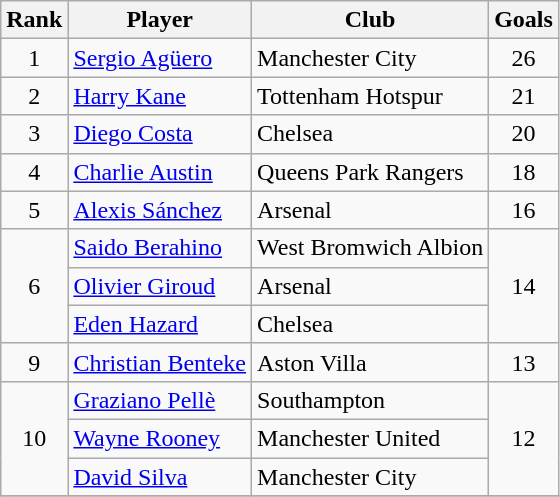<table class="wikitable" style="text-align:center">
<tr>
<th>Rank</th>
<th>Player</th>
<th>Club</th>
<th>Goals</th>
</tr>
<tr>
<td>1</td>
<td align="left"> <a href='#'>Sergio Agüero</a></td>
<td align="left">Manchester City</td>
<td>26</td>
</tr>
<tr>
<td>2</td>
<td align="left"> <a href='#'>Harry Kane</a></td>
<td align="left">Tottenham Hotspur</td>
<td>21</td>
</tr>
<tr>
<td>3</td>
<td align="left"> <a href='#'>Diego Costa</a></td>
<td align="left">Chelsea</td>
<td>20</td>
</tr>
<tr>
<td>4</td>
<td align="left"> <a href='#'>Charlie Austin</a></td>
<td align="left">Queens Park Rangers</td>
<td>18</td>
</tr>
<tr>
<td>5</td>
<td align="left"> <a href='#'>Alexis Sánchez</a></td>
<td align="left">Arsenal</td>
<td>16</td>
</tr>
<tr>
<td rowspan="3">6</td>
<td align="left"> <a href='#'>Saido Berahino</a></td>
<td align="left">West Bromwich Albion</td>
<td rowspan="3">14</td>
</tr>
<tr>
<td align="left"> <a href='#'>Olivier Giroud</a></td>
<td align="left">Arsenal</td>
</tr>
<tr>
<td align="left"> <a href='#'>Eden Hazard</a></td>
<td align="left">Chelsea</td>
</tr>
<tr>
<td>9</td>
<td align="left"> <a href='#'>Christian Benteke</a></td>
<td align="left">Aston Villa</td>
<td>13</td>
</tr>
<tr>
<td rowspan="3">10</td>
<td align="left"> <a href='#'>Graziano Pellè</a></td>
<td align="left">Southampton</td>
<td rowspan="3">12</td>
</tr>
<tr>
<td align="left"> <a href='#'>Wayne Rooney</a></td>
<td align="left">Manchester United</td>
</tr>
<tr>
<td align="left"> <a href='#'>David Silva</a></td>
<td align="left">Manchester City</td>
</tr>
<tr>
</tr>
</table>
